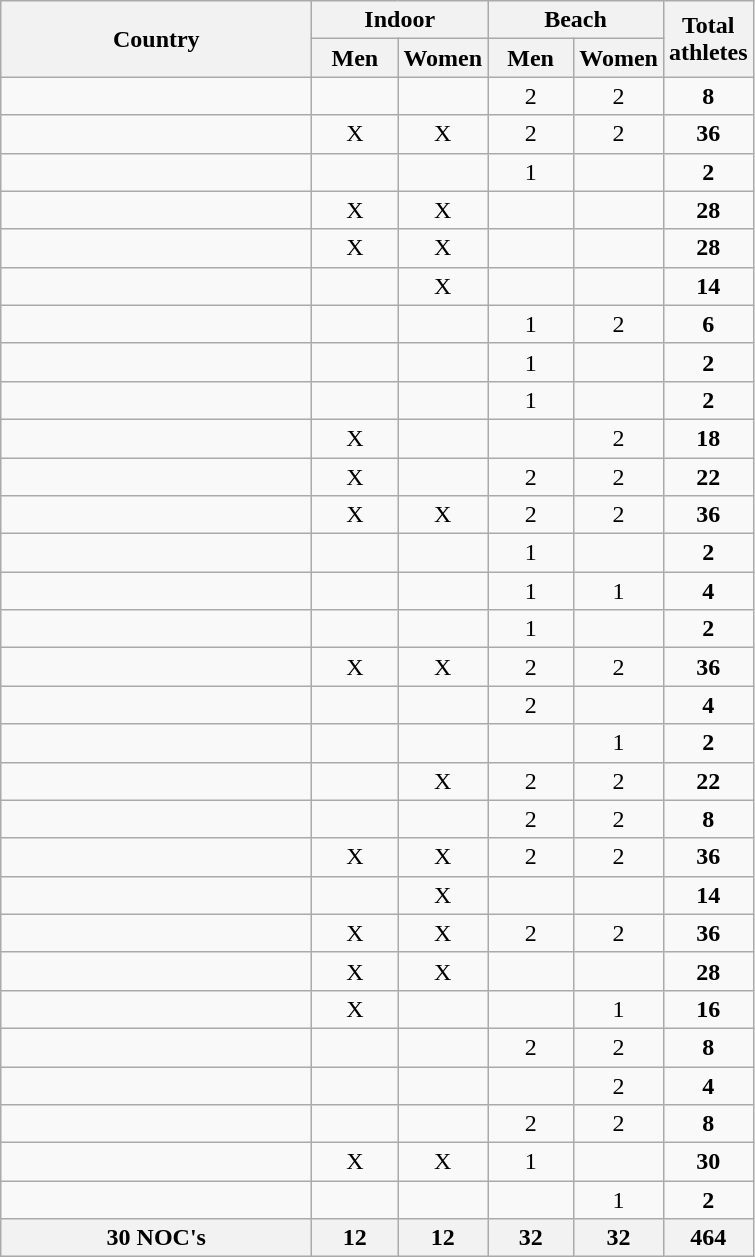<table class="wikitable">
<tr>
<th rowspan=2 width=200>Country</th>
<th colspan=2>Indoor</th>
<th colspan=2>Beach</th>
<th rowspan=2>Total<br>athletes</th>
</tr>
<tr>
<th width=50>Men</th>
<th width=50>Women</th>
<th width=50>Men</th>
<th width=50>Women</th>
</tr>
<tr align=center>
<td align=left></td>
<td></td>
<td></td>
<td>2</td>
<td>2</td>
<td><strong>8</strong></td>
</tr>
<tr align=center>
<td align=left></td>
<td>X</td>
<td>X</td>
<td>2</td>
<td>2</td>
<td><strong>36</strong></td>
</tr>
<tr align=center>
<td align=left></td>
<td></td>
<td></td>
<td>1</td>
<td></td>
<td><strong>2</strong></td>
</tr>
<tr align=center>
<td align=left></td>
<td>X</td>
<td>X</td>
<td></td>
<td></td>
<td><strong>28</strong></td>
</tr>
<tr align=center>
<td align=left></td>
<td>X</td>
<td>X</td>
<td></td>
<td></td>
<td><strong>28</strong></td>
</tr>
<tr align=center>
<td align=left></td>
<td></td>
<td>X</td>
<td></td>
<td></td>
<td><strong>14</strong></td>
</tr>
<tr align=center>
<td align=left></td>
<td></td>
<td></td>
<td>1</td>
<td>2</td>
<td><strong>6</strong></td>
</tr>
<tr align=center>
<td align=left></td>
<td></td>
<td></td>
<td>1</td>
<td></td>
<td><strong>2</strong></td>
</tr>
<tr align=center>
<td align=left></td>
<td></td>
<td></td>
<td>1</td>
<td></td>
<td><strong>2</strong></td>
</tr>
<tr align=center>
<td align=left></td>
<td>X</td>
<td></td>
<td></td>
<td>2</td>
<td><strong>18</strong></td>
</tr>
<tr align=center>
<td align=left></td>
<td>X</td>
<td></td>
<td>2</td>
<td>2</td>
<td><strong>22</strong></td>
</tr>
<tr align=center>
<td align=left></td>
<td>X</td>
<td>X</td>
<td>2</td>
<td>2</td>
<td><strong>36</strong></td>
</tr>
<tr align=center>
<td align=left></td>
<td></td>
<td></td>
<td>1</td>
<td></td>
<td><strong>2</strong></td>
</tr>
<tr align=center>
<td align=left></td>
<td></td>
<td></td>
<td>1</td>
<td>1</td>
<td><strong>4</strong></td>
</tr>
<tr align=center>
<td align=left></td>
<td></td>
<td></td>
<td>1</td>
<td></td>
<td><strong>2</strong></td>
</tr>
<tr align=center>
<td align=left></td>
<td>X</td>
<td>X</td>
<td>2</td>
<td>2</td>
<td><strong>36</strong></td>
</tr>
<tr align=center>
<td align=left></td>
<td></td>
<td></td>
<td>2</td>
<td></td>
<td><strong>4</strong></td>
</tr>
<tr align=center>
<td align=left></td>
<td></td>
<td></td>
<td></td>
<td>1</td>
<td><strong>2</strong></td>
</tr>
<tr align=center>
<td align=left></td>
<td></td>
<td>X</td>
<td>2</td>
<td>2</td>
<td><strong>22</strong></td>
</tr>
<tr align=center>
<td align=left></td>
<td></td>
<td></td>
<td>2</td>
<td>2</td>
<td><strong>8</strong></td>
</tr>
<tr align=center>
<td align=left></td>
<td>X</td>
<td>X</td>
<td>2</td>
<td>2</td>
<td><strong>36</strong></td>
</tr>
<tr align=center>
<td align=left></td>
<td></td>
<td>X</td>
<td></td>
<td></td>
<td><strong>14</strong></td>
</tr>
<tr align=center>
<td align=left></td>
<td>X</td>
<td>X</td>
<td>2</td>
<td>2</td>
<td><strong>36</strong></td>
</tr>
<tr align=center>
<td align=left></td>
<td>X</td>
<td>X</td>
<td></td>
<td></td>
<td><strong>28</strong></td>
</tr>
<tr align=center>
<td align=left></td>
<td>X</td>
<td></td>
<td></td>
<td>1</td>
<td><strong>16</strong></td>
</tr>
<tr align=center>
<td align=left></td>
<td></td>
<td></td>
<td>2</td>
<td>2</td>
<td><strong>8</strong></td>
</tr>
<tr align=center>
<td align=left></td>
<td></td>
<td></td>
<td></td>
<td>2</td>
<td><strong>4</strong></td>
</tr>
<tr align=center>
<td align=left></td>
<td></td>
<td></td>
<td>2</td>
<td>2</td>
<td><strong>8</strong></td>
</tr>
<tr align=center>
<td align=left></td>
<td>X</td>
<td>X</td>
<td>1</td>
<td></td>
<td><strong>30</strong></td>
</tr>
<tr align=center>
<td align=left></td>
<td></td>
<td></td>
<td></td>
<td>1</td>
<td><strong>2</strong></td>
</tr>
<tr>
<th>30 NOC's</th>
<th>12</th>
<th>12</th>
<th>32</th>
<th>32</th>
<th>464</th>
</tr>
</table>
